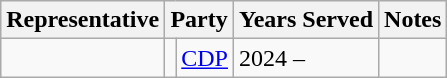<table class="wikitable">
<tr>
<th>Representative</th>
<th colspan="2">Party</th>
<th>Years Served</th>
<th>Notes</th>
</tr>
<tr>
<td></td>
<td bgcolor=></td>
<td><a href='#'>CDP</a></td>
<td>2024 –</td>
<td></td>
</tr>
</table>
